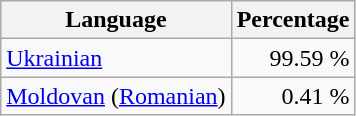<table class="wikitable">
<tr>
<th>Language</th>
<th>Percentage</th>
</tr>
<tr>
<td><a href='#'>Ukrainian</a></td>
<td align="right">99.59 %</td>
</tr>
<tr>
<td><a href='#'>Moldovan</a> (<a href='#'>Romanian</a>)</td>
<td align="right">0.41 %</td>
</tr>
</table>
